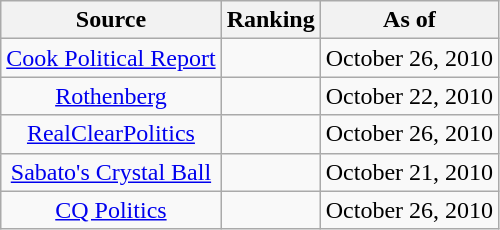<table class="wikitable" style="text-align:center">
<tr>
<th>Source</th>
<th>Ranking</th>
<th>As of</th>
</tr>
<tr>
<td><a href='#'>Cook Political Report</a></td>
<td></td>
<td>October 26, 2010</td>
</tr>
<tr>
<td><a href='#'>Rothenberg</a></td>
<td></td>
<td>October 22, 2010</td>
</tr>
<tr>
<td><a href='#'>RealClearPolitics</a></td>
<td></td>
<td>October 26, 2010</td>
</tr>
<tr>
<td><a href='#'>Sabato's Crystal Ball</a></td>
<td></td>
<td>October 21, 2010</td>
</tr>
<tr>
<td><a href='#'>CQ Politics</a></td>
<td></td>
<td>October 26, 2010</td>
</tr>
</table>
